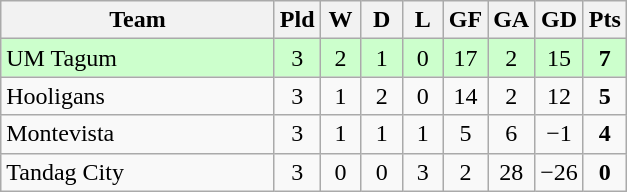<table class="wikitable" style="text-align: center;">
<tr>
<th width="175">Team</th>
<th width="20">Pld</th>
<th width="20">W</th>
<th width="20">D</th>
<th width="20">L</th>
<th width="20">GF</th>
<th width="20">GA</th>
<th width="20">GD</th>
<th width="20">Pts</th>
</tr>
<tr bgcolor=#ccffcc>
<td style="text-align:left;">UM Tagum</td>
<td>3</td>
<td>2</td>
<td>1</td>
<td>0</td>
<td>17</td>
<td>2</td>
<td>15</td>
<td><strong>7</strong></td>
</tr>
<tr>
<td style="text-align:left;">Hooligans</td>
<td>3</td>
<td>1</td>
<td>2</td>
<td>0</td>
<td>14</td>
<td>2</td>
<td>12</td>
<td><strong>5</strong></td>
</tr>
<tr>
<td style="text-align:left;">Montevista</td>
<td>3</td>
<td>1</td>
<td>1</td>
<td>1</td>
<td>5</td>
<td>6</td>
<td>−1</td>
<td><strong>4</strong></td>
</tr>
<tr>
<td style="text-align:left;">Tandag City</td>
<td>3</td>
<td>0</td>
<td>0</td>
<td>3</td>
<td>2</td>
<td>28</td>
<td>−26</td>
<td><strong>0</strong></td>
</tr>
</table>
